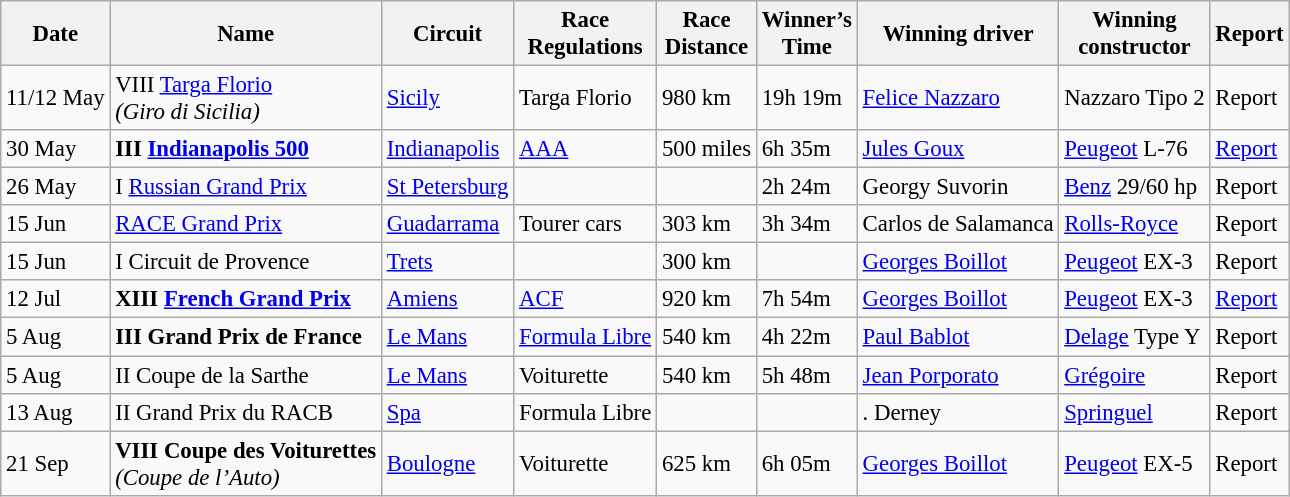<table class="wikitable" style="font-size:95%">
<tr>
<th>Date</th>
<th>Name</th>
<th>Circuit</th>
<th>Race<br>Regulations</th>
<th>Race<br>Distance</th>
<th>Winner’s<br>Time</th>
<th>Winning driver</th>
<th>Winning<br>constructor</th>
<th>Report</th>
</tr>
<tr>
<td>11/12 May</td>
<td> VIII <a href='#'>Targa Florio</a><br><em>(Giro di Sicilia) </em></td>
<td><a href='#'>Sicily</a></td>
<td>Targa Florio</td>
<td>980 km</td>
<td>19h 19m</td>
<td> <a href='#'>Felice Nazzaro</a></td>
<td>Nazzaro Tipo 2</td>
<td>Report</td>
</tr>
<tr>
<td>30 May</td>
<td> <strong>III <a href='#'>Indianapolis 500</a></strong></td>
<td><a href='#'>Indianapolis</a></td>
<td><a href='#'>AAA</a></td>
<td>500 miles</td>
<td>6h 35m</td>
<td> <a href='#'>Jules Goux</a></td>
<td><a href='#'>Peugeot</a> L-76</td>
<td><a href='#'>Report</a></td>
</tr>
<tr>
<td>26 May</td>
<td> I <a href='#'>Russian Grand Prix</a></td>
<td><a href='#'>St Petersburg</a></td>
<td></td>
<td></td>
<td>2h 24m</td>
<td> Georgy Suvorin</td>
<td><a href='#'>Benz</a> 29/60 hp</td>
<td>Report</td>
</tr>
<tr>
<td>15 Jun</td>
<td> <a href='#'>RACE Grand Prix</a></td>
<td><a href='#'>Guadarrama</a></td>
<td>Tourer cars</td>
<td>303 km</td>
<td>3h 34m</td>
<td> Carlos de Salamanca</td>
<td><a href='#'>Rolls-Royce</a></td>
<td>Report</td>
</tr>
<tr>
<td>15 Jun</td>
<td> I Circuit de Provence</td>
<td><a href='#'>Trets</a></td>
<td></td>
<td>300 km</td>
<td></td>
<td> <a href='#'>Georges Boillot</a></td>
<td><a href='#'>Peugeot</a> EX-3</td>
<td>Report</td>
</tr>
<tr>
<td>12 Jul</td>
<td> <strong>XIII <a href='#'>French Grand Prix</a></strong></td>
<td><a href='#'>Amiens</a></td>
<td><a href='#'>ACF</a></td>
<td>920 km</td>
<td>7h 54m</td>
<td> <a href='#'>Georges Boillot</a></td>
<td><a href='#'>Peugeot</a> EX-3</td>
<td><a href='#'>Report</a></td>
</tr>
<tr>
<td>5 Aug</td>
<td> <strong>III Grand Prix de France</strong></td>
<td><a href='#'>Le Mans</a></td>
<td><a href='#'>Formula Libre</a></td>
<td>540 km</td>
<td>4h 22m</td>
<td> <a href='#'>Paul Bablot</a></td>
<td><a href='#'>Delage</a> Type Y</td>
<td>Report</td>
</tr>
<tr>
<td>5 Aug</td>
<td> II Coupe de la Sarthe</td>
<td><a href='#'>Le Mans</a></td>
<td>Voiturette</td>
<td>540 km</td>
<td>5h 48m</td>
<td> <a href='#'>Jean Porporato</a></td>
<td><a href='#'>Grégoire</a></td>
<td>Report</td>
</tr>
<tr>
<td>13 Aug</td>
<td> II Grand Prix du RACB</td>
<td><a href='#'>Spa</a></td>
<td>Formula Libre</td>
<td></td>
<td></td>
<td>. Derney</td>
<td><a href='#'>Springuel</a></td>
<td>Report</td>
</tr>
<tr>
<td>21 Sep</td>
<td> <strong>VIII Coupe des Voiturettes</strong><br><em>(Coupe de l’Auto)</em></td>
<td><a href='#'>Boulogne</a></td>
<td>Voiturette</td>
<td>625 km</td>
<td>6h 05m</td>
<td> <a href='#'>Georges Boillot</a></td>
<td><a href='#'>Peugeot</a> EX-5</td>
<td>Report</td>
</tr>
</table>
